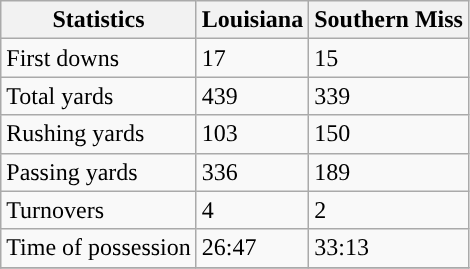<table class="wikitable">
<tr>
<th>Statistics</th>
<th>Louisiana</th>
<th>Southern Miss</th>
</tr>
<tr>
<td>First downs</td>
<td>17</td>
<td>15</td>
</tr>
<tr>
<td>Total yards</td>
<td>439</td>
<td>339</td>
</tr>
<tr>
<td>Rushing yards</td>
<td>103</td>
<td>150</td>
</tr>
<tr>
<td>Passing yards</td>
<td>336</td>
<td>189</td>
</tr>
<tr>
<td>Turnovers</td>
<td>4</td>
<td>2</td>
</tr>
<tr>
<td>Time of possession</td>
<td>26:47</td>
<td>33:13</td>
</tr>
<tr>
</tr>
</table>
